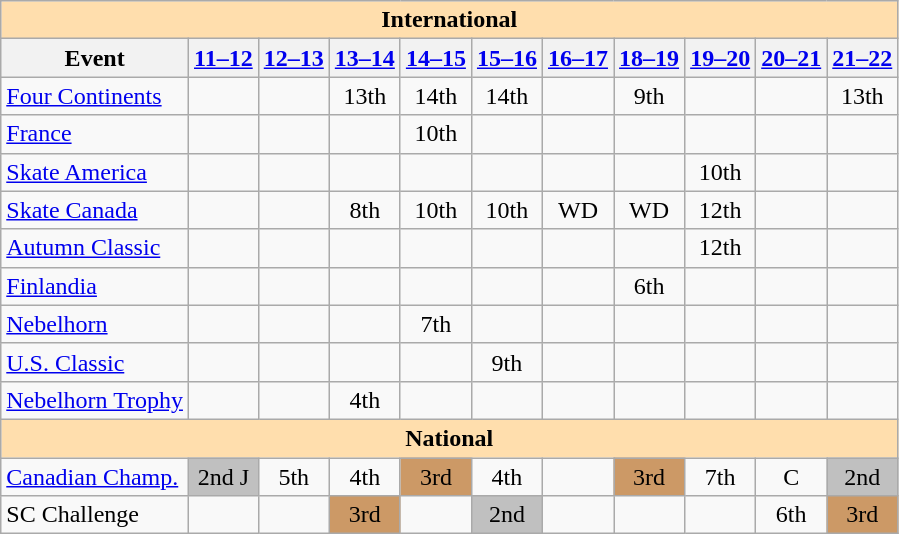<table class="wikitable" style="text-align:center">
<tr>
<th colspan="11" style="background-color: #ffdead; " align="center">International</th>
</tr>
<tr>
<th>Event</th>
<th><a href='#'>11–12</a></th>
<th><a href='#'>12–13</a></th>
<th><a href='#'>13–14</a></th>
<th><a href='#'>14–15</a></th>
<th><a href='#'>15–16</a></th>
<th><a href='#'>16–17</a></th>
<th><a href='#'>18–19</a></th>
<th><a href='#'>19–20</a></th>
<th><a href='#'>20–21</a></th>
<th><a href='#'>21–22</a></th>
</tr>
<tr>
<td align=left><a href='#'>Four Continents</a></td>
<td></td>
<td></td>
<td>13th</td>
<td>14th</td>
<td>14th</td>
<td></td>
<td>9th</td>
<td></td>
<td></td>
<td>13th</td>
</tr>
<tr>
<td align=left> <a href='#'>France</a></td>
<td></td>
<td></td>
<td></td>
<td>10th</td>
<td></td>
<td></td>
<td></td>
<td></td>
<td></td>
<td></td>
</tr>
<tr>
<td align=left> <a href='#'>Skate America</a></td>
<td></td>
<td></td>
<td></td>
<td></td>
<td></td>
<td></td>
<td></td>
<td>10th</td>
<td></td>
<td></td>
</tr>
<tr>
<td align=left> <a href='#'>Skate Canada</a></td>
<td></td>
<td></td>
<td>8th</td>
<td>10th</td>
<td>10th</td>
<td>WD</td>
<td>WD</td>
<td>12th</td>
<td></td>
<td></td>
</tr>
<tr>
<td align=left> <a href='#'>Autumn Classic</a></td>
<td></td>
<td></td>
<td></td>
<td></td>
<td></td>
<td></td>
<td></td>
<td>12th</td>
<td></td>
<td></td>
</tr>
<tr>
<td align=left> <a href='#'>Finlandia</a></td>
<td></td>
<td></td>
<td></td>
<td></td>
<td></td>
<td></td>
<td>6th</td>
<td></td>
<td></td>
<td></td>
</tr>
<tr>
<td align=left> <a href='#'>Nebelhorn</a></td>
<td></td>
<td></td>
<td></td>
<td>7th</td>
<td></td>
<td></td>
<td></td>
<td></td>
<td></td>
<td></td>
</tr>
<tr>
<td align=left> <a href='#'>U.S. Classic</a></td>
<td></td>
<td></td>
<td></td>
<td></td>
<td>9th</td>
<td></td>
<td></td>
<td></td>
<td></td>
<td></td>
</tr>
<tr>
<td align=left><a href='#'>Nebelhorn Trophy</a></td>
<td></td>
<td></td>
<td>4th</td>
<td></td>
<td></td>
<td></td>
<td></td>
<td></td>
<td></td>
<td></td>
</tr>
<tr>
<th colspan="11" style="background-color: #ffdead; " align="center">National</th>
</tr>
<tr>
<td align=left><a href='#'>Canadian Champ.</a></td>
<td bgcolor="silver">2nd J</td>
<td>5th</td>
<td>4th</td>
<td bgcolor=cc9966>3rd</td>
<td>4th</td>
<td></td>
<td bgcolor="cc9966">3rd</td>
<td>7th</td>
<td>C</td>
<td bgcolor=silver>2nd</td>
</tr>
<tr>
<td align=left>SC Challenge</td>
<td></td>
<td></td>
<td bgcolor=cc9966>3rd</td>
<td></td>
<td bgcolor=silver>2nd</td>
<td></td>
<td></td>
<td></td>
<td>6th</td>
<td bgcolor=cc9966>3rd</td>
</tr>
</table>
